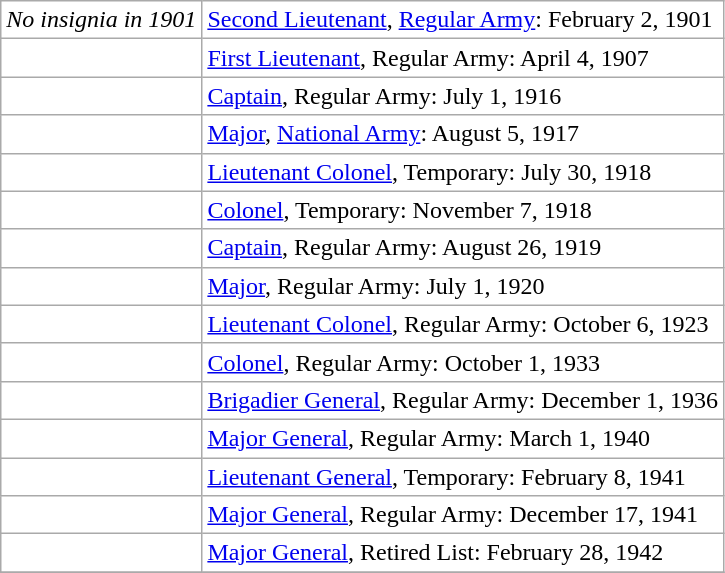<table class="wikitable" style="background:white">
<tr>
<td align="center"><em>No insignia in 1901</em></td>
<td><a href='#'>Second Lieutenant</a>, <a href='#'>Regular Army</a>: February 2, 1901</td>
</tr>
<tr>
<td align="center"></td>
<td><a href='#'>First Lieutenant</a>, Regular Army: April 4, 1907</td>
</tr>
<tr>
<td align="center"></td>
<td><a href='#'>Captain</a>, Regular Army: July 1, 1916</td>
</tr>
<tr>
<td align="center"></td>
<td><a href='#'>Major</a>, <a href='#'>National Army</a>: August 5, 1917</td>
</tr>
<tr>
<td align="center"></td>
<td><a href='#'>Lieutenant Colonel</a>, Temporary: July 30, 1918</td>
</tr>
<tr>
<td align="center"></td>
<td><a href='#'>Colonel</a>, Temporary: November 7, 1918</td>
</tr>
<tr>
<td align="center"></td>
<td><a href='#'>Captain</a>, Regular Army: August 26, 1919</td>
</tr>
<tr>
<td align="center"></td>
<td><a href='#'>Major</a>, Regular Army: July 1, 1920</td>
</tr>
<tr>
<td align="center"></td>
<td><a href='#'>Lieutenant Colonel</a>, Regular Army: October 6, 1923</td>
</tr>
<tr>
<td align="center"></td>
<td><a href='#'>Colonel</a>, Regular Army: October 1, 1933</td>
</tr>
<tr>
<td align="center"></td>
<td><a href='#'>Brigadier General</a>, Regular Army: December 1, 1936</td>
</tr>
<tr>
<td align="center"></td>
<td><a href='#'>Major General</a>, Regular Army: March 1, 1940</td>
</tr>
<tr>
<td align="center"></td>
<td><a href='#'>Lieutenant General</a>, Temporary: February 8, 1941</td>
</tr>
<tr>
<td align="center"></td>
<td><a href='#'>Major General</a>, Regular Army: December 17, 1941</td>
</tr>
<tr>
<td align="center"></td>
<td><a href='#'>Major General</a>, Retired List: February 28, 1942</td>
</tr>
<tr>
</tr>
</table>
